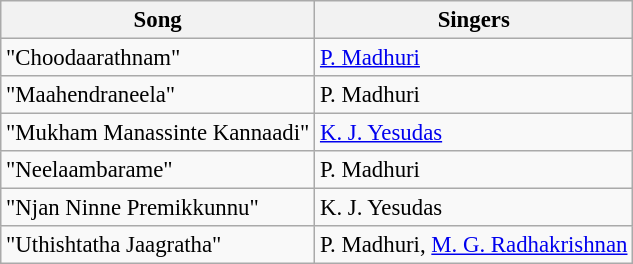<table class="wikitable" style="font-size:95%;">
<tr>
<th>Song</th>
<th>Singers</th>
</tr>
<tr>
<td>"Choodaarathnam"</td>
<td><a href='#'>P. Madhuri</a></td>
</tr>
<tr>
<td>"Maahendraneela"</td>
<td>P. Madhuri</td>
</tr>
<tr>
<td>"Mukham Manassinte Kannaadi"</td>
<td><a href='#'>K. J. Yesudas</a></td>
</tr>
<tr>
<td>"Neelaambarame"</td>
<td>P. Madhuri</td>
</tr>
<tr>
<td>"Njan Ninne Premikkunnu"</td>
<td>K. J. Yesudas</td>
</tr>
<tr>
<td>"Uthishtatha Jaagratha"</td>
<td>P. Madhuri, <a href='#'>M. G. Radhakrishnan</a></td>
</tr>
</table>
